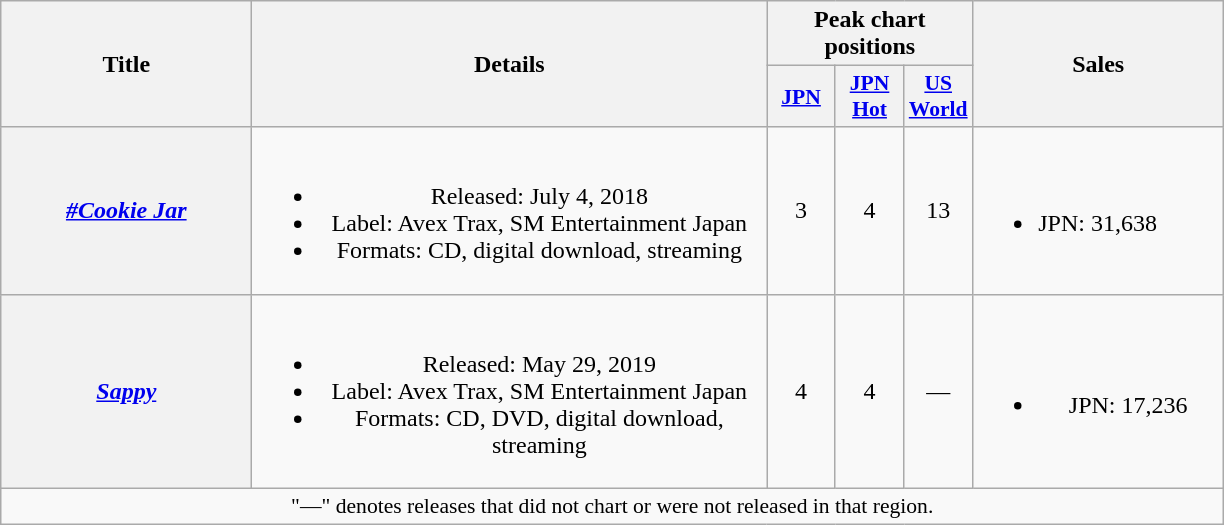<table class="wikitable plainrowheaders" style="text-align:center">
<tr>
<th scope="col" rowspan="2" style="width:10em">Title</th>
<th scope="col" rowspan="2" style="width:21em">Details</th>
<th scope="col" colspan="3">Peak chart positions</th>
<th scope="col" rowspan="2" style="width:10em">Sales</th>
</tr>
<tr>
<th scope="col" style="width:2.7em;font-size:90%"><a href='#'>JPN</a><br></th>
<th scope="col" style="width:2.7em;font-size:90%"><a href='#'>JPN Hot</a><br></th>
<th scope="col" style="width:2.7em;font-size:90%"><a href='#'>US World</a><br></th>
</tr>
<tr>
<th scope="row"><em><a href='#'>#Cookie Jar</a></em></th>
<td><br><ul><li>Released: July 4, 2018</li><li>Label: Avex Trax, SM Entertainment Japan</li><li>Formats: CD, digital download, streaming</li></ul></td>
<td>3</td>
<td>4</td>
<td>13</td>
<td style="text-align:left"><br><ul><li>JPN: 31,638</li></ul></td>
</tr>
<tr>
<th scope="row"><em><a href='#'>Sappy</a></em></th>
<td><br><ul><li>Released: May 29, 2019</li><li>Label: Avex Trax, SM Entertainment Japan</li><li>Formats: CD, DVD, digital download, streaming</li></ul></td>
<td>4</td>
<td>4</td>
<td>—</td>
<td><br><ul><li>JPN: 17,236</li></ul></td>
</tr>
<tr>
<td colspan="6" style="text-align:center; font-size:90%">"—" denotes releases that did not chart or were not released in that region.</td>
</tr>
</table>
